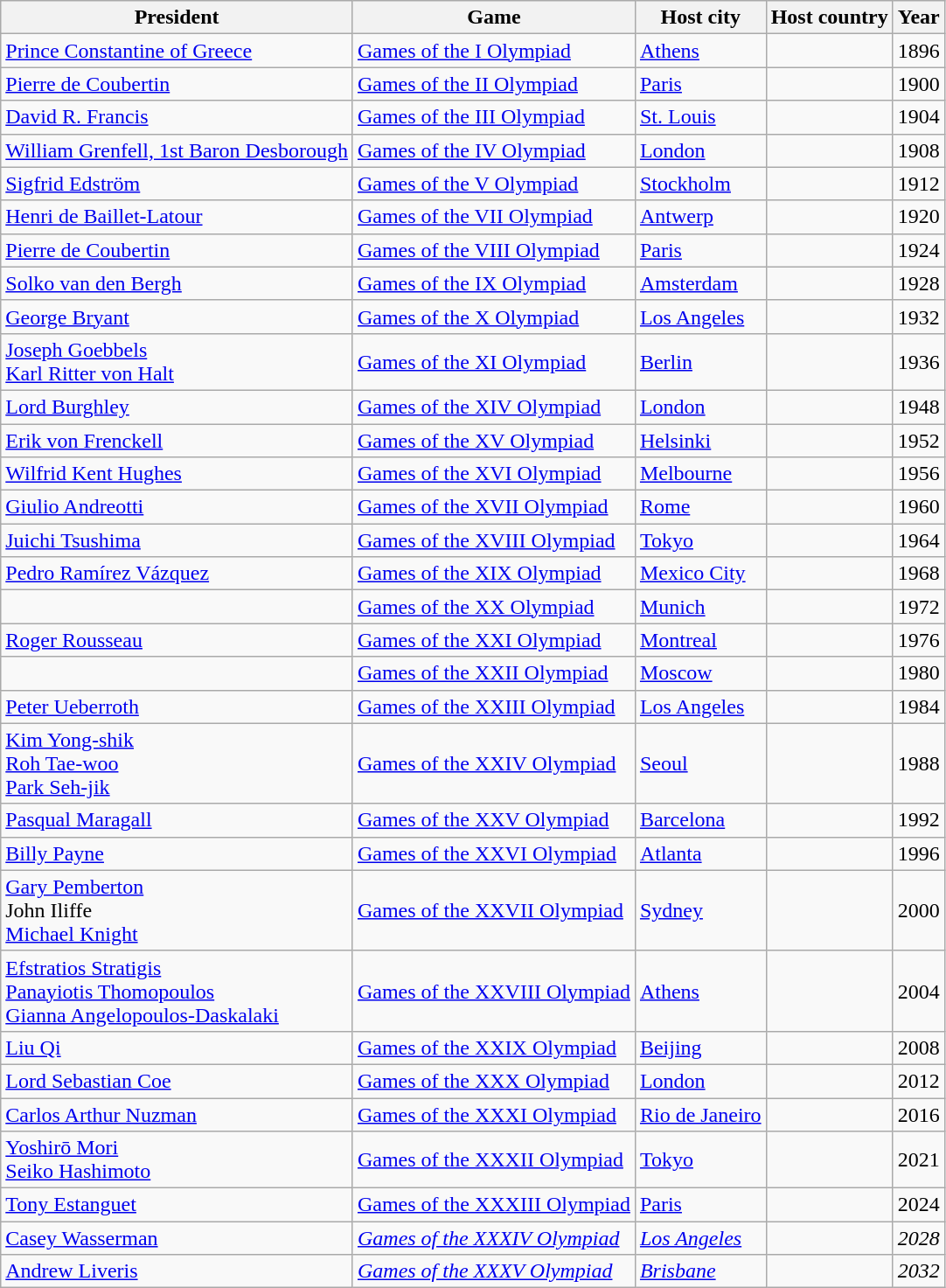<table class="wikitable">
<tr>
<th>President</th>
<th>Game</th>
<th>Host city</th>
<th>Host country</th>
<th>Year</th>
</tr>
<tr>
<td><a href='#'>Prince Constantine of Greece</a></td>
<td><a href='#'>Games of the I Olympiad</a></td>
<td><a href='#'>Athens</a></td>
<td></td>
<td>1896</td>
</tr>
<tr>
<td><a href='#'>Pierre de Coubertin</a></td>
<td><a href='#'>Games of the II Olympiad</a></td>
<td><a href='#'>Paris</a></td>
<td></td>
<td>1900</td>
</tr>
<tr>
<td><a href='#'>David R. Francis</a></td>
<td><a href='#'>Games of the III Olympiad</a></td>
<td><a href='#'>St. Louis</a></td>
<td></td>
<td>1904</td>
</tr>
<tr>
<td><a href='#'>William Grenfell, 1st Baron Desborough</a></td>
<td><a href='#'>Games of the IV Olympiad</a></td>
<td><a href='#'>London</a></td>
<td></td>
<td>1908</td>
</tr>
<tr>
<td><a href='#'>Sigfrid Edström</a></td>
<td><a href='#'>Games of the V Olympiad</a></td>
<td><a href='#'>Stockholm</a></td>
<td></td>
<td>1912</td>
</tr>
<tr>
<td><a href='#'>Henri de Baillet-Latour</a></td>
<td><a href='#'>Games of the VII Olympiad</a></td>
<td><a href='#'>Antwerp</a></td>
<td></td>
<td>1920</td>
</tr>
<tr>
<td><a href='#'>Pierre de Coubertin</a></td>
<td><a href='#'>Games of the VIII Olympiad</a></td>
<td><a href='#'>Paris</a></td>
<td></td>
<td>1924</td>
</tr>
<tr>
<td><a href='#'>Solko van den Bergh</a></td>
<td><a href='#'>Games of the IX Olympiad</a></td>
<td><a href='#'>Amsterdam</a></td>
<td></td>
<td>1928</td>
</tr>
<tr>
<td><a href='#'>George Bryant</a></td>
<td><a href='#'>Games of the X Olympiad</a></td>
<td><a href='#'>Los Angeles</a></td>
<td></td>
<td>1932</td>
</tr>
<tr>
<td><a href='#'>Joseph Goebbels</a><br><a href='#'>Karl Ritter von Halt</a></td>
<td><a href='#'>Games of the XI Olympiad</a></td>
<td><a href='#'>Berlin</a></td>
<td></td>
<td>1936</td>
</tr>
<tr>
<td><a href='#'>Lord Burghley</a></td>
<td><a href='#'>Games of the XIV Olympiad</a></td>
<td><a href='#'>London</a></td>
<td></td>
<td>1948</td>
</tr>
<tr>
<td><a href='#'>Erik von Frenckell</a></td>
<td><a href='#'>Games of the XV Olympiad</a></td>
<td><a href='#'>Helsinki</a></td>
<td></td>
<td>1952</td>
</tr>
<tr>
<td><a href='#'>Wilfrid Kent Hughes</a></td>
<td><a href='#'>Games of the XVI Olympiad</a></td>
<td><a href='#'>Melbourne</a></td>
<td></td>
<td>1956</td>
</tr>
<tr>
<td><a href='#'>Giulio Andreotti</a></td>
<td><a href='#'>Games of the XVII Olympiad</a></td>
<td><a href='#'>Rome</a></td>
<td></td>
<td>1960</td>
</tr>
<tr>
<td><a href='#'>Juichi Tsushima</a><br>  </td>
<td><a href='#'>Games of the XVIII Olympiad</a></td>
<td><a href='#'>Tokyo</a></td>
<td></td>
<td>1964</td>
</tr>
<tr>
<td><a href='#'>Pedro Ramírez Vázquez</a></td>
<td><a href='#'>Games of the XIX Olympiad</a></td>
<td><a href='#'>Mexico City</a></td>
<td></td>
<td>1968</td>
</tr>
<tr>
<td></td>
<td><a href='#'>Games of the XX Olympiad</a></td>
<td><a href='#'>Munich</a></td>
<td></td>
<td>1972</td>
</tr>
<tr>
<td><a href='#'>Roger Rousseau</a></td>
<td><a href='#'>Games of the XXI Olympiad</a></td>
<td><a href='#'>Montreal</a></td>
<td></td>
<td>1976</td>
</tr>
<tr>
<td></td>
<td><a href='#'>Games of the XXII Olympiad</a></td>
<td><a href='#'>Moscow</a></td>
<td></td>
<td>1980</td>
</tr>
<tr>
<td><a href='#'>Peter Ueberroth</a></td>
<td><a href='#'>Games of the XXIII Olympiad</a></td>
<td><a href='#'>Los Angeles</a></td>
<td></td>
<td>1984</td>
</tr>
<tr>
<td><a href='#'>Kim Yong-shik</a><br><a href='#'>Roh Tae-woo</a><br><a href='#'>Park Seh-jik</a></td>
<td><a href='#'>Games of the XXIV Olympiad</a></td>
<td><a href='#'>Seoul</a></td>
<td></td>
<td>1988</td>
</tr>
<tr>
<td><a href='#'>Pasqual Maragall</a></td>
<td><a href='#'>Games of the XXV Olympiad</a></td>
<td><a href='#'>Barcelona</a></td>
<td></td>
<td>1992</td>
</tr>
<tr>
<td><a href='#'>Billy Payne</a></td>
<td><a href='#'>Games of the XXVI Olympiad</a></td>
<td><a href='#'>Atlanta</a></td>
<td></td>
<td>1996</td>
</tr>
<tr>
<td><a href='#'>Gary Pemberton</a><br>John Iliffe<br><a href='#'>Michael Knight</a></td>
<td><a href='#'>Games of the XXVII Olympiad</a></td>
<td><a href='#'>Sydney</a></td>
<td></td>
<td>2000</td>
</tr>
<tr>
<td><a href='#'>Efstratios Stratigis</a><br><a href='#'>Panayiotis Thomopoulos</a><br><a href='#'>Gianna Angelopoulos-Daskalaki</a></td>
<td><a href='#'>Games of the XXVIII Olympiad</a></td>
<td><a href='#'>Athens</a></td>
<td></td>
<td>2004</td>
</tr>
<tr>
<td><a href='#'>Liu Qi</a></td>
<td><a href='#'>Games of the XXIX Olympiad</a></td>
<td><a href='#'>Beijing</a></td>
<td></td>
<td>2008</td>
</tr>
<tr>
<td><a href='#'>Lord Sebastian Coe</a></td>
<td><a href='#'>Games of the XXX Olympiad</a></td>
<td><a href='#'>London</a></td>
<td></td>
<td>2012</td>
</tr>
<tr>
<td><a href='#'>Carlos Arthur Nuzman</a></td>
<td><a href='#'>Games of the XXXI Olympiad</a></td>
<td><a href='#'>Rio de Janeiro</a></td>
<td></td>
<td>2016</td>
</tr>
<tr>
<td><a href='#'>Yoshirō Mori</a><br><a href='#'>Seiko Hashimoto</a></td>
<td><a href='#'>Games of the XXXII Olympiad</a></td>
<td><a href='#'>Tokyo</a></td>
<td></td>
<td>2021</td>
</tr>
<tr>
<td><a href='#'>Tony Estanguet</a></td>
<td><a href='#'>Games of the XXXIII Olympiad</a></td>
<td><a href='#'>Paris</a></td>
<td></td>
<td>2024</td>
</tr>
<tr>
<td><a href='#'>Casey Wasserman</a></td>
<td><em><a href='#'>Games of the XXXIV Olympiad</a></em></td>
<td><em><a href='#'>Los Angeles</a></em></td>
<td></td>
<td><em>2028</em></td>
</tr>
<tr>
<td><a href='#'>Andrew Liveris</a></td>
<td><em><a href='#'>Games of the XXXV Olympiad</a></em></td>
<td><em><a href='#'>Brisbane</a></em></td>
<td></td>
<td><em>2032</em></td>
</tr>
</table>
